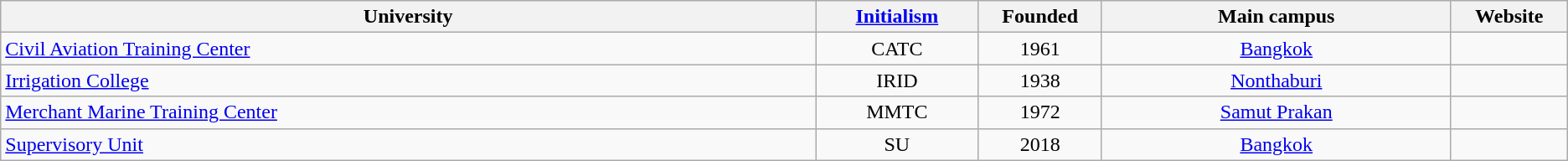<table class="wikitable sortable">
<tr>
<th>University</th>
<th class="unsortable"><a href='#'>Initialism</a></th>
<th>Founded</th>
<th>Main campus</th>
<th class="unsortable">Website</th>
</tr>
<tr>
<td style="width:35%;"><a href='#'>Civil Aviation Training Center</a></td>
<td style="text-align:center; width:7%;">CATC</td>
<td style="text-align:center; width:5%;">1961</td>
<td style="text-align:center; width:15%;"><a href='#'>Bangkok</a></td>
<td style="text-align:center; width:5%;"></td>
</tr>
<tr>
<td style="width:35%;"><a href='#'>Irrigation College</a></td>
<td style="text-align:center; width:7%;">IRID</td>
<td style="text-align:center; width:5%;">1938</td>
<td style="text-align:center; width:15%;"><a href='#'>Nonthaburi</a></td>
<td style="text-align:center; width:5%;"></td>
</tr>
<tr>
<td style="width:35%;"><a href='#'>Merchant Marine Training Center</a></td>
<td style="text-align:center; width:7%;">MMTC</td>
<td style="text-align:center; width:5%;">1972</td>
<td style="text-align:center; width:15%;"><a href='#'>Samut Prakan</a></td>
<td style="text-align:center; width:5%;"></td>
</tr>
<tr>
<td style="width:35%;"><a href='#'>Supervisory Unit</a></td>
<td style="text-align:center; width:7%;">SU</td>
<td style="text-align:center; width:5%;">2018</td>
<td style="text-align:center; width:15%;"><a href='#'>Bangkok</a></td>
<td style="text-align:center; width:5%;"></td>
</tr>
</table>
